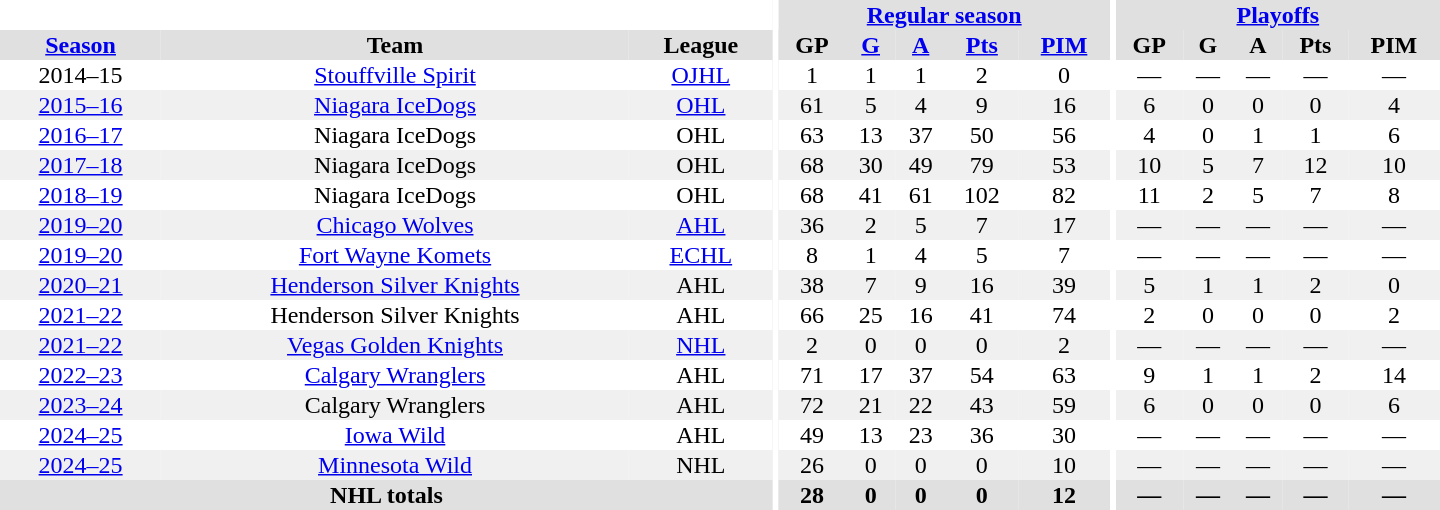<table border="0" cellpadding="1" cellspacing="0" style="text-align:center; width:60em">
<tr bgcolor="#e0e0e0">
<th colspan="3" bgcolor="#ffffff"></th>
<th rowspan="99" bgcolor="#ffffff"></th>
<th colspan="5"><a href='#'>Regular season</a></th>
<th rowspan="99" bgcolor="#ffffff"></th>
<th colspan="5"><a href='#'>Playoffs</a></th>
</tr>
<tr bgcolor="#e0e0e0">
<th><a href='#'>Season</a></th>
<th>Team</th>
<th>League</th>
<th>GP</th>
<th><a href='#'>G</a></th>
<th><a href='#'>A</a></th>
<th><a href='#'>Pts</a></th>
<th><a href='#'>PIM</a></th>
<th>GP</th>
<th>G</th>
<th>A</th>
<th>Pts</th>
<th>PIM</th>
</tr>
<tr ALIGN="center">
<td>2014–15</td>
<td><a href='#'>Stouffville Spirit</a></td>
<td><a href='#'>OJHL</a></td>
<td>1</td>
<td>1</td>
<td>1</td>
<td>2</td>
<td>0</td>
<td>—</td>
<td>—</td>
<td>—</td>
<td>—</td>
<td>—</td>
</tr>
<tr ALIGN="center" bgcolor="#f0f0f0">
<td><a href='#'>2015–16</a></td>
<td><a href='#'>Niagara IceDogs</a></td>
<td><a href='#'>OHL</a></td>
<td>61</td>
<td>5</td>
<td>4</td>
<td>9</td>
<td>16</td>
<td>6</td>
<td>0</td>
<td>0</td>
<td>0</td>
<td>4</td>
</tr>
<tr ALIGN="center">
<td><a href='#'>2016–17</a></td>
<td>Niagara IceDogs</td>
<td>OHL</td>
<td>63</td>
<td>13</td>
<td>37</td>
<td>50</td>
<td>56</td>
<td>4</td>
<td>0</td>
<td>1</td>
<td>1</td>
<td>6</td>
</tr>
<tr ALIGN="center" bgcolor="#f0f0f0">
<td><a href='#'>2017–18</a></td>
<td>Niagara IceDogs</td>
<td>OHL</td>
<td>68</td>
<td>30</td>
<td>49</td>
<td>79</td>
<td>53</td>
<td>10</td>
<td>5</td>
<td>7</td>
<td>12</td>
<td>10</td>
</tr>
<tr ALIGN="center">
<td><a href='#'>2018–19</a></td>
<td>Niagara IceDogs</td>
<td>OHL</td>
<td>68</td>
<td>41</td>
<td>61</td>
<td>102</td>
<td>82</td>
<td>11</td>
<td>2</td>
<td>5</td>
<td>7</td>
<td>8</td>
</tr>
<tr ALIGN="center" bgcolor="#f0f0f0">
<td><a href='#'>2019–20</a></td>
<td><a href='#'>Chicago Wolves</a></td>
<td><a href='#'>AHL</a></td>
<td>36</td>
<td>2</td>
<td>5</td>
<td>7</td>
<td>17</td>
<td>—</td>
<td>—</td>
<td>—</td>
<td>—</td>
<td>—</td>
</tr>
<tr ALIGN="center">
<td><a href='#'>2019–20</a></td>
<td><a href='#'>Fort Wayne Komets</a></td>
<td><a href='#'>ECHL</a></td>
<td>8</td>
<td>1</td>
<td>4</td>
<td>5</td>
<td>7</td>
<td>—</td>
<td>—</td>
<td>—</td>
<td>—</td>
<td>—</td>
</tr>
<tr ALIGN="center" bgcolor="#f0f0f0">
<td><a href='#'>2020–21</a></td>
<td><a href='#'>Henderson Silver Knights</a></td>
<td>AHL</td>
<td>38</td>
<td>7</td>
<td>9</td>
<td>16</td>
<td>39</td>
<td>5</td>
<td>1</td>
<td>1</td>
<td>2</td>
<td>0</td>
</tr>
<tr ALIGN="center">
<td><a href='#'>2021–22</a></td>
<td>Henderson Silver Knights</td>
<td>AHL</td>
<td>66</td>
<td>25</td>
<td>16</td>
<td>41</td>
<td>74</td>
<td>2</td>
<td>0</td>
<td>0</td>
<td>0</td>
<td>2</td>
</tr>
<tr ALIGN="center" bgcolor="#f0f0f0">
<td><a href='#'>2021–22</a></td>
<td><a href='#'>Vegas Golden Knights</a></td>
<td><a href='#'>NHL</a></td>
<td>2</td>
<td>0</td>
<td>0</td>
<td>0</td>
<td>2</td>
<td>—</td>
<td>—</td>
<td>—</td>
<td>—</td>
<td>—</td>
</tr>
<tr ALIGN="center">
<td><a href='#'>2022–23</a></td>
<td><a href='#'>Calgary Wranglers</a></td>
<td>AHL</td>
<td>71</td>
<td>17</td>
<td>37</td>
<td>54</td>
<td>63</td>
<td>9</td>
<td>1</td>
<td>1</td>
<td>2</td>
<td>14</td>
</tr>
<tr ALIGN="center" bgcolor="#f0f0f0">
<td><a href='#'>2023–24</a></td>
<td>Calgary Wranglers</td>
<td>AHL</td>
<td>72</td>
<td>21</td>
<td>22</td>
<td>43</td>
<td>59</td>
<td>6</td>
<td>0</td>
<td>0</td>
<td>0</td>
<td>6</td>
</tr>
<tr ALIGN="center">
<td><a href='#'>2024–25</a></td>
<td><a href='#'>Iowa Wild</a></td>
<td>AHL</td>
<td>49</td>
<td>13</td>
<td>23</td>
<td>36</td>
<td>30</td>
<td>—</td>
<td>—</td>
<td>—</td>
<td>—</td>
<td>—</td>
</tr>
<tr ALIGN="center" bgcolor="#f0f0f0">
<td><a href='#'>2024–25</a></td>
<td><a href='#'>Minnesota Wild</a></td>
<td>NHL</td>
<td>26</td>
<td>0</td>
<td>0</td>
<td>0</td>
<td>10</td>
<td>—</td>
<td>—</td>
<td>—</td>
<td>—</td>
<td>—</td>
</tr>
<tr bgcolor="#e0e0e0">
<th colspan="3">NHL totals</th>
<th>28</th>
<th>0</th>
<th>0</th>
<th>0</th>
<th>12</th>
<th>—</th>
<th>—</th>
<th>—</th>
<th>—</th>
<th>—</th>
</tr>
</table>
